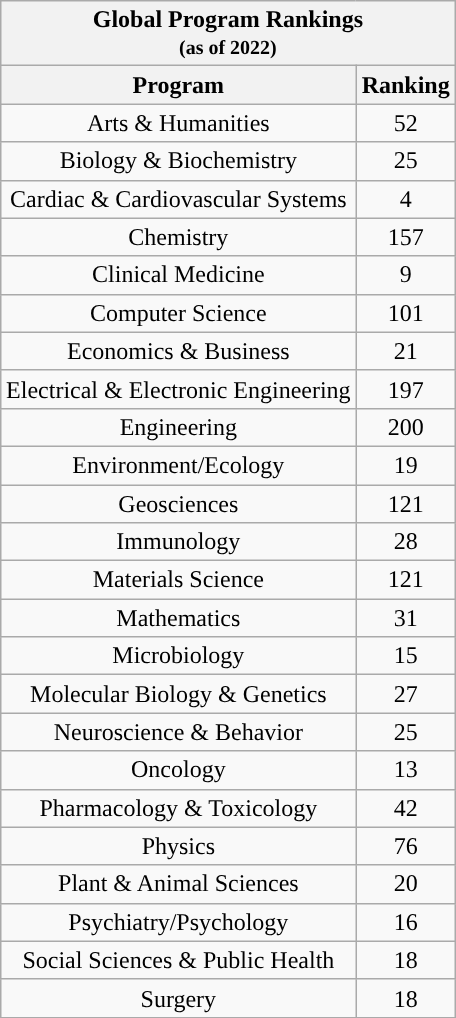<table class="wikitable sortable collapsible collapsed" style="float:right; text-align:center">
<tr>
<th colspan=4>Global Program Rankings<br><small>(as of 2022)</small></th>
</tr>
<tr>
<th>Program</th>
<th>Ranking</th>
</tr>
<tr>
<td>Arts & Humanities</td>
<td>52</td>
</tr>
<tr>
<td>Biology & Biochemistry</td>
<td>25</td>
</tr>
<tr>
<td>Cardiac & Cardiovascular Systems</td>
<td>4</td>
</tr>
<tr>
<td>Chemistry</td>
<td>157</td>
</tr>
<tr>
<td>Clinical Medicine</td>
<td>9</td>
</tr>
<tr>
<td>Computer Science</td>
<td>101</td>
</tr>
<tr>
<td>Economics & Business</td>
<td>21</td>
</tr>
<tr>
<td>Electrical & Electronic Engineering</td>
<td>197</td>
</tr>
<tr>
<td>Engineering</td>
<td>200</td>
</tr>
<tr>
<td>Environment/Ecology</td>
<td>19</td>
</tr>
<tr>
<td>Geosciences</td>
<td>121</td>
</tr>
<tr>
<td>Immunology</td>
<td>28</td>
</tr>
<tr>
<td>Materials Science</td>
<td>121</td>
</tr>
<tr>
<td>Mathematics</td>
<td>31</td>
</tr>
<tr>
<td>Microbiology</td>
<td>15</td>
</tr>
<tr>
<td>Molecular Biology & Genetics</td>
<td>27</td>
</tr>
<tr>
<td>Neuroscience & Behavior</td>
<td>25</td>
</tr>
<tr>
<td>Oncology</td>
<td>13</td>
</tr>
<tr>
<td>Pharmacology & Toxicology</td>
<td>42</td>
</tr>
<tr>
<td>Physics</td>
<td>76</td>
</tr>
<tr>
<td>Plant & Animal Sciences</td>
<td>20</td>
</tr>
<tr>
<td>Psychiatry/Psychology</td>
<td>16</td>
</tr>
<tr>
<td>Social Sciences & Public Health</td>
<td>18</td>
</tr>
<tr>
<td>Surgery</td>
<td>18</td>
</tr>
</table>
